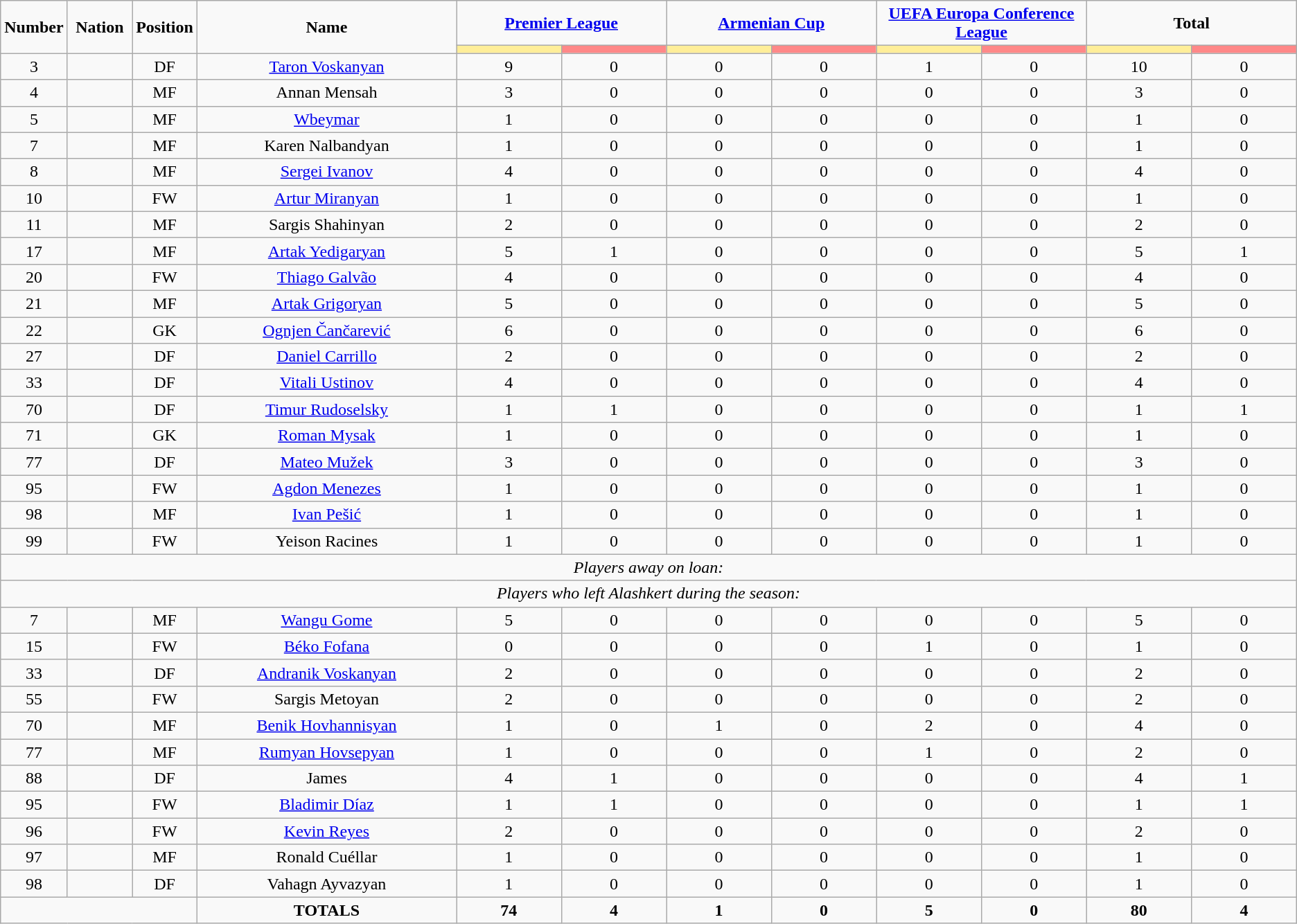<table class="wikitable" style="text-align:center;">
<tr>
<td rowspan="2"  style="width:5%; text-align:center;"><strong>Number</strong></td>
<td rowspan="2"  style="width:5%; text-align:center;"><strong>Nation</strong></td>
<td rowspan="2"  style="width:5%; text-align:center;"><strong>Position</strong></td>
<td rowspan="2"  style="width:20%; text-align:center;"><strong>Name</strong></td>
<td colspan="2" style="text-align:center;"><strong><a href='#'>Premier League</a></strong></td>
<td colspan="2" style="text-align:center;"><strong><a href='#'>Armenian Cup</a></strong></td>
<td colspan="2" style="text-align:center;"><strong><a href='#'>UEFA Europa Conference League</a></strong></td>
<td colspan="2" style="text-align:center;"><strong>Total</strong></td>
</tr>
<tr>
<th style="width:60px; background:#fe9;"></th>
<th style="width:60px; background:#ff8888;"></th>
<th style="width:60px; background:#fe9;"></th>
<th style="width:60px; background:#ff8888;"></th>
<th style="width:60px; background:#fe9;"></th>
<th style="width:60px; background:#ff8888;"></th>
<th style="width:60px; background:#fe9;"></th>
<th style="width:60px; background:#ff8888;"></th>
</tr>
<tr>
<td>3</td>
<td></td>
<td>DF</td>
<td><a href='#'>Taron Voskanyan</a></td>
<td>9</td>
<td>0</td>
<td>0</td>
<td>0</td>
<td>1</td>
<td>0</td>
<td>10</td>
<td>0</td>
</tr>
<tr>
<td>4</td>
<td></td>
<td>MF</td>
<td>Annan Mensah</td>
<td>3</td>
<td>0</td>
<td>0</td>
<td>0</td>
<td>0</td>
<td>0</td>
<td>3</td>
<td>0</td>
</tr>
<tr>
<td>5</td>
<td></td>
<td>MF</td>
<td><a href='#'>Wbeymar</a></td>
<td>1</td>
<td>0</td>
<td>0</td>
<td>0</td>
<td>0</td>
<td>0</td>
<td>1</td>
<td>0</td>
</tr>
<tr>
<td>7</td>
<td></td>
<td>MF</td>
<td>Karen Nalbandyan</td>
<td>1</td>
<td>0</td>
<td>0</td>
<td>0</td>
<td>0</td>
<td>0</td>
<td>1</td>
<td>0</td>
</tr>
<tr>
<td>8</td>
<td></td>
<td>MF</td>
<td><a href='#'>Sergei Ivanov</a></td>
<td>4</td>
<td>0</td>
<td>0</td>
<td>0</td>
<td>0</td>
<td>0</td>
<td>4</td>
<td>0</td>
</tr>
<tr>
<td>10</td>
<td></td>
<td>FW</td>
<td><a href='#'>Artur Miranyan</a></td>
<td>1</td>
<td>0</td>
<td>0</td>
<td>0</td>
<td>0</td>
<td>0</td>
<td>1</td>
<td>0</td>
</tr>
<tr>
<td>11</td>
<td></td>
<td>MF</td>
<td>Sargis Shahinyan</td>
<td>2</td>
<td>0</td>
<td>0</td>
<td>0</td>
<td>0</td>
<td>0</td>
<td>2</td>
<td>0</td>
</tr>
<tr>
<td>17</td>
<td></td>
<td>MF</td>
<td><a href='#'>Artak Yedigaryan</a></td>
<td>5</td>
<td>1</td>
<td>0</td>
<td>0</td>
<td>0</td>
<td>0</td>
<td>5</td>
<td>1</td>
</tr>
<tr>
<td>20</td>
<td></td>
<td>FW</td>
<td><a href='#'>Thiago Galvão</a></td>
<td>4</td>
<td>0</td>
<td>0</td>
<td>0</td>
<td>0</td>
<td>0</td>
<td>4</td>
<td>0</td>
</tr>
<tr>
<td>21</td>
<td></td>
<td>MF</td>
<td><a href='#'>Artak Grigoryan</a></td>
<td>5</td>
<td>0</td>
<td>0</td>
<td>0</td>
<td>0</td>
<td>0</td>
<td>5</td>
<td>0</td>
</tr>
<tr>
<td>22</td>
<td></td>
<td>GK</td>
<td><a href='#'>Ognjen Čančarević</a></td>
<td>6</td>
<td>0</td>
<td>0</td>
<td>0</td>
<td>0</td>
<td>0</td>
<td>6</td>
<td>0</td>
</tr>
<tr>
<td>27</td>
<td></td>
<td>DF</td>
<td><a href='#'>Daniel Carrillo</a></td>
<td>2</td>
<td>0</td>
<td>0</td>
<td>0</td>
<td>0</td>
<td>0</td>
<td>2</td>
<td>0</td>
</tr>
<tr>
<td>33</td>
<td></td>
<td>DF</td>
<td><a href='#'>Vitali Ustinov</a></td>
<td>4</td>
<td>0</td>
<td>0</td>
<td>0</td>
<td>0</td>
<td>0</td>
<td>4</td>
<td>0</td>
</tr>
<tr>
<td>70</td>
<td></td>
<td>DF</td>
<td><a href='#'>Timur Rudoselsky</a></td>
<td>1</td>
<td>1</td>
<td>0</td>
<td>0</td>
<td>0</td>
<td>0</td>
<td>1</td>
<td>1</td>
</tr>
<tr>
<td>71</td>
<td></td>
<td>GK</td>
<td><a href='#'>Roman Mysak</a></td>
<td>1</td>
<td>0</td>
<td>0</td>
<td>0</td>
<td>0</td>
<td>0</td>
<td>1</td>
<td>0</td>
</tr>
<tr>
<td>77</td>
<td></td>
<td>DF</td>
<td><a href='#'>Mateo Mužek</a></td>
<td>3</td>
<td>0</td>
<td>0</td>
<td>0</td>
<td>0</td>
<td>0</td>
<td>3</td>
<td>0</td>
</tr>
<tr>
<td>95</td>
<td></td>
<td>FW</td>
<td><a href='#'>Agdon Menezes</a></td>
<td>1</td>
<td>0</td>
<td>0</td>
<td>0</td>
<td>0</td>
<td>0</td>
<td>1</td>
<td>0</td>
</tr>
<tr>
<td>98</td>
<td></td>
<td>MF</td>
<td><a href='#'>Ivan Pešić</a></td>
<td>1</td>
<td>0</td>
<td>0</td>
<td>0</td>
<td>0</td>
<td>0</td>
<td>1</td>
<td>0</td>
</tr>
<tr>
<td>99</td>
<td></td>
<td>FW</td>
<td>Yeison Racines</td>
<td>1</td>
<td>0</td>
<td>0</td>
<td>0</td>
<td>0</td>
<td>0</td>
<td>1</td>
<td>0</td>
</tr>
<tr>
<td colspan="16"><em>Players away on loan:</em></td>
</tr>
<tr>
<td colspan="16"><em>Players who left Alashkert during the season:</em></td>
</tr>
<tr>
<td>7</td>
<td></td>
<td>MF</td>
<td><a href='#'>Wangu Gome</a></td>
<td>5</td>
<td>0</td>
<td>0</td>
<td>0</td>
<td>0</td>
<td>0</td>
<td>5</td>
<td>0</td>
</tr>
<tr>
<td>15</td>
<td></td>
<td>FW</td>
<td><a href='#'>Béko Fofana</a></td>
<td>0</td>
<td>0</td>
<td>0</td>
<td>0</td>
<td>1</td>
<td>0</td>
<td>1</td>
<td>0</td>
</tr>
<tr>
<td>33</td>
<td></td>
<td>DF</td>
<td><a href='#'>Andranik Voskanyan</a></td>
<td>2</td>
<td>0</td>
<td>0</td>
<td>0</td>
<td>0</td>
<td>0</td>
<td>2</td>
<td>0</td>
</tr>
<tr>
<td>55</td>
<td></td>
<td>FW</td>
<td>Sargis Metoyan</td>
<td>2</td>
<td>0</td>
<td>0</td>
<td>0</td>
<td>0</td>
<td>0</td>
<td>2</td>
<td>0</td>
</tr>
<tr>
<td>70</td>
<td></td>
<td>MF</td>
<td><a href='#'>Benik Hovhannisyan</a></td>
<td>1</td>
<td>0</td>
<td>1</td>
<td>0</td>
<td>2</td>
<td>0</td>
<td>4</td>
<td>0</td>
</tr>
<tr>
<td>77</td>
<td></td>
<td>MF</td>
<td><a href='#'>Rumyan Hovsepyan</a></td>
<td>1</td>
<td>0</td>
<td>0</td>
<td>0</td>
<td>1</td>
<td>0</td>
<td>2</td>
<td>0</td>
</tr>
<tr>
<td>88</td>
<td></td>
<td>DF</td>
<td>James</td>
<td>4</td>
<td>1</td>
<td>0</td>
<td>0</td>
<td>0</td>
<td>0</td>
<td>4</td>
<td>1</td>
</tr>
<tr>
<td>95</td>
<td></td>
<td>FW</td>
<td><a href='#'>Bladimir Díaz</a></td>
<td>1</td>
<td>1</td>
<td>0</td>
<td>0</td>
<td>0</td>
<td>0</td>
<td>1</td>
<td>1</td>
</tr>
<tr>
<td>96</td>
<td></td>
<td>FW</td>
<td><a href='#'>Kevin Reyes</a></td>
<td>2</td>
<td>0</td>
<td>0</td>
<td>0</td>
<td>0</td>
<td>0</td>
<td>2</td>
<td>0</td>
</tr>
<tr>
<td>97</td>
<td></td>
<td>MF</td>
<td>Ronald Cuéllar</td>
<td>1</td>
<td>0</td>
<td>0</td>
<td>0</td>
<td>0</td>
<td>0</td>
<td>1</td>
<td>0</td>
</tr>
<tr>
<td>98</td>
<td></td>
<td>DF</td>
<td>Vahagn Ayvazyan</td>
<td>1</td>
<td>0</td>
<td>0</td>
<td>0</td>
<td>0</td>
<td>0</td>
<td>1</td>
<td>0</td>
</tr>
<tr>
<td colspan="3"></td>
<td><strong>TOTALS</strong></td>
<td><strong>74</strong></td>
<td><strong>4</strong></td>
<td><strong>1</strong></td>
<td><strong>0</strong></td>
<td><strong>5</strong></td>
<td><strong>0</strong></td>
<td><strong>80</strong></td>
<td><strong>4</strong></td>
</tr>
</table>
